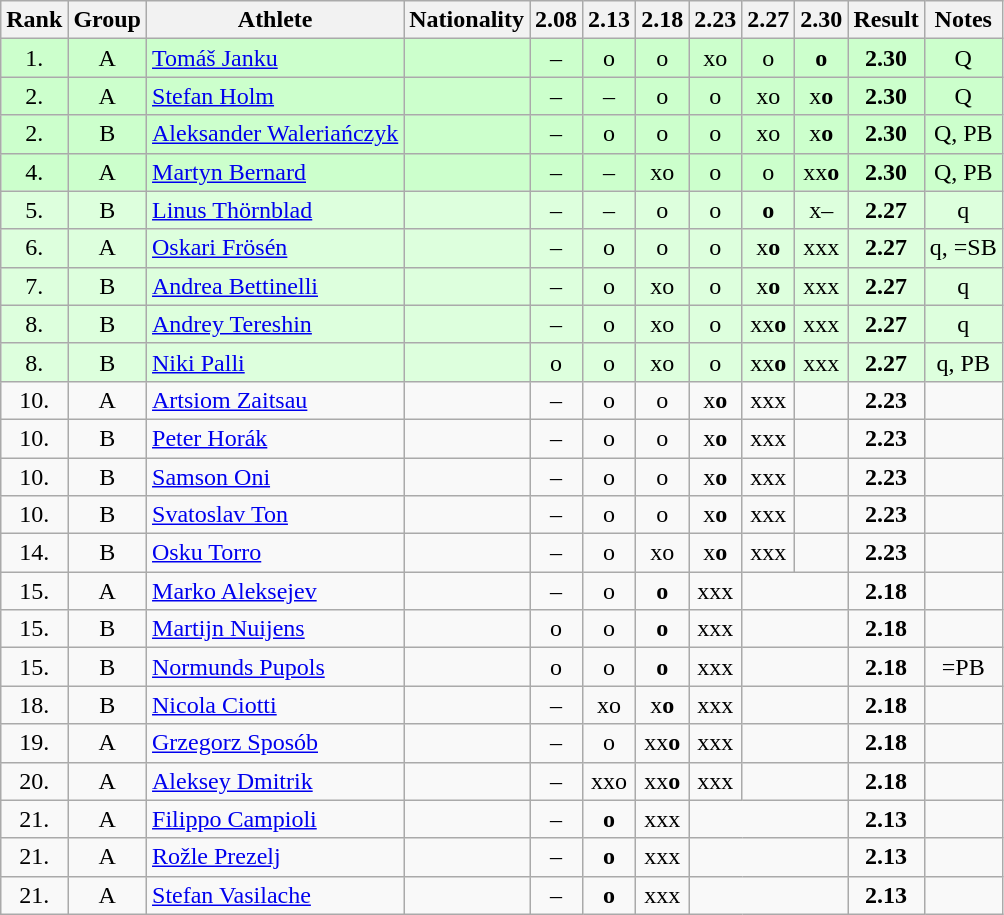<table class="wikitable sortable" style="text-align:center">
<tr>
<th>Rank</th>
<th>Group</th>
<th>Athlete</th>
<th>Nationality</th>
<th>2.08</th>
<th>2.13</th>
<th>2.18</th>
<th>2.23</th>
<th>2.27</th>
<th>2.30</th>
<th>Result</th>
<th>Notes</th>
</tr>
<tr bgcolor=ccffcc>
<td>1.</td>
<td>A</td>
<td align="left"><a href='#'>Tomáš Janku</a></td>
<td align=left></td>
<td>–</td>
<td>o</td>
<td>o</td>
<td>xo</td>
<td>o</td>
<td><strong>o</strong></td>
<td><strong>2.30</strong></td>
<td>Q</td>
</tr>
<tr bgcolor=ccffcc>
<td>2.</td>
<td>A</td>
<td align="left"><a href='#'>Stefan Holm</a></td>
<td align=left></td>
<td>–</td>
<td>–</td>
<td>o</td>
<td>o</td>
<td>xo</td>
<td>x<strong>o</strong></td>
<td><strong>2.30</strong></td>
<td>Q</td>
</tr>
<tr bgcolor=ccffcc>
<td>2.</td>
<td>B</td>
<td align="left"><a href='#'>Aleksander Waleriańczyk</a></td>
<td align=left></td>
<td>–</td>
<td>o</td>
<td>o</td>
<td>o</td>
<td>xo</td>
<td>x<strong>o</strong></td>
<td><strong>2.30</strong></td>
<td>Q, PB</td>
</tr>
<tr bgcolor=ccffcc>
<td>4.</td>
<td>A</td>
<td align="left"><a href='#'>Martyn Bernard</a></td>
<td align=left></td>
<td>–</td>
<td>–</td>
<td>xo</td>
<td>o</td>
<td>o</td>
<td>xx<strong>o</strong></td>
<td><strong>2.30</strong></td>
<td>Q, PB</td>
</tr>
<tr bgcolor=ddffdd>
<td>5.</td>
<td>B</td>
<td align="left"><a href='#'>Linus Thörnblad</a></td>
<td align=left></td>
<td>–</td>
<td>–</td>
<td>o</td>
<td>o</td>
<td><strong>o</strong></td>
<td>x–</td>
<td><strong>2.27</strong></td>
<td>q</td>
</tr>
<tr bgcolor=ddffdd>
<td>6.</td>
<td>A</td>
<td align="left"><a href='#'>Oskari Frösén</a></td>
<td align=left></td>
<td>–</td>
<td>o</td>
<td>o</td>
<td>o</td>
<td>x<strong>o</strong></td>
<td>xxx</td>
<td><strong>2.27</strong></td>
<td>q, =SB</td>
</tr>
<tr bgcolor=ddffdd>
<td>7.</td>
<td>B</td>
<td align="left"><a href='#'>Andrea Bettinelli</a></td>
<td align=left></td>
<td>–</td>
<td>o</td>
<td>xo</td>
<td>o</td>
<td>x<strong>o</strong></td>
<td>xxx</td>
<td><strong>2.27</strong></td>
<td>q</td>
</tr>
<tr bgcolor=ddffdd>
<td>8.</td>
<td>B</td>
<td align="left"><a href='#'>Andrey Tereshin</a></td>
<td align=left></td>
<td>–</td>
<td>o</td>
<td>xo</td>
<td>o</td>
<td>xx<strong>o</strong></td>
<td>xxx</td>
<td><strong>2.27</strong></td>
<td>q</td>
</tr>
<tr bgcolor=ddffdd>
<td>8.</td>
<td>B</td>
<td align="left"><a href='#'>Niki Palli</a></td>
<td align=left></td>
<td>o</td>
<td>o</td>
<td>xo</td>
<td>o</td>
<td>xx<strong>o</strong></td>
<td>xxx</td>
<td><strong>2.27</strong></td>
<td>q, PB</td>
</tr>
<tr>
<td>10.</td>
<td>A</td>
<td align="left"><a href='#'>Artsiom Zaitsau</a></td>
<td align=left></td>
<td>–</td>
<td>o</td>
<td>o</td>
<td>x<strong>o</strong></td>
<td>xxx</td>
<td></td>
<td><strong>2.23</strong></td>
<td></td>
</tr>
<tr>
<td>10.</td>
<td>B</td>
<td align="left"><a href='#'>Peter Horák</a></td>
<td align=left></td>
<td>–</td>
<td>o</td>
<td>o</td>
<td>x<strong>o</strong></td>
<td>xxx</td>
<td></td>
<td><strong>2.23</strong></td>
<td></td>
</tr>
<tr>
<td>10.</td>
<td>B</td>
<td align="left"><a href='#'>Samson Oni</a></td>
<td align=left></td>
<td>–</td>
<td>o</td>
<td>o</td>
<td>x<strong>o</strong></td>
<td>xxx</td>
<td></td>
<td><strong>2.23</strong></td>
<td></td>
</tr>
<tr>
<td>10.</td>
<td>B</td>
<td align="left"><a href='#'>Svatoslav Ton</a></td>
<td align=left></td>
<td>–</td>
<td>o</td>
<td>o</td>
<td>x<strong>o</strong></td>
<td>xxx</td>
<td></td>
<td><strong>2.23</strong></td>
<td></td>
</tr>
<tr>
<td>14.</td>
<td>B</td>
<td align="left"><a href='#'>Osku Torro</a></td>
<td align=left></td>
<td>–</td>
<td>o</td>
<td>xo</td>
<td>x<strong>o</strong></td>
<td>xxx</td>
<td></td>
<td><strong>2.23</strong></td>
<td></td>
</tr>
<tr>
<td>15.</td>
<td>A</td>
<td align="left"><a href='#'>Marko Aleksejev</a></td>
<td align=left></td>
<td>–</td>
<td>o</td>
<td><strong>o</strong></td>
<td>xxx</td>
<td colspan=2></td>
<td><strong>2.18</strong></td>
<td></td>
</tr>
<tr>
<td>15.</td>
<td>B</td>
<td align="left"><a href='#'>Martijn Nuijens</a></td>
<td align=left></td>
<td>o</td>
<td>o</td>
<td><strong>o</strong></td>
<td>xxx</td>
<td colspan=2></td>
<td><strong>2.18</strong></td>
<td></td>
</tr>
<tr>
<td>15.</td>
<td>B</td>
<td align="left"><a href='#'>Normunds Pupols</a></td>
<td align=left></td>
<td>o</td>
<td>o</td>
<td><strong>o</strong></td>
<td>xxx</td>
<td colspan=2></td>
<td><strong>2.18</strong></td>
<td>=PB</td>
</tr>
<tr>
<td>18.</td>
<td>B</td>
<td align="left"><a href='#'>Nicola Ciotti</a></td>
<td align=left></td>
<td>–</td>
<td>xo</td>
<td>x<strong>o</strong></td>
<td>xxx</td>
<td colspan=2></td>
<td><strong>2.18</strong></td>
<td></td>
</tr>
<tr>
<td>19.</td>
<td>A</td>
<td align="left"><a href='#'>Grzegorz Sposób</a></td>
<td align=left></td>
<td>–</td>
<td>o</td>
<td>xx<strong>o</strong></td>
<td>xxx</td>
<td colspan=2></td>
<td><strong>2.18</strong></td>
<td></td>
</tr>
<tr>
<td>20.</td>
<td>A</td>
<td align="left"><a href='#'>Aleksey Dmitrik</a></td>
<td align=left></td>
<td>–</td>
<td>xxo</td>
<td>xx<strong>o</strong></td>
<td>xxx</td>
<td colspan=2></td>
<td><strong>2.18</strong></td>
<td></td>
</tr>
<tr>
<td>21.</td>
<td>A</td>
<td align="left"><a href='#'>Filippo Campioli</a></td>
<td align=left></td>
<td>–</td>
<td><strong>o</strong></td>
<td>xxx</td>
<td colspan=3></td>
<td><strong>2.13</strong></td>
<td></td>
</tr>
<tr>
<td>21.</td>
<td>A</td>
<td align="left"><a href='#'>Rožle Prezelj</a></td>
<td align=left></td>
<td>–</td>
<td><strong>o</strong></td>
<td>xxx</td>
<td colspan=3></td>
<td><strong>2.13</strong></td>
<td></td>
</tr>
<tr>
<td>21.</td>
<td>A</td>
<td align="left"><a href='#'>Stefan Vasilache</a></td>
<td align=left></td>
<td>–</td>
<td><strong>o</strong></td>
<td>xxx</td>
<td colspan=3></td>
<td><strong>2.13</strong></td>
<td></td>
</tr>
</table>
